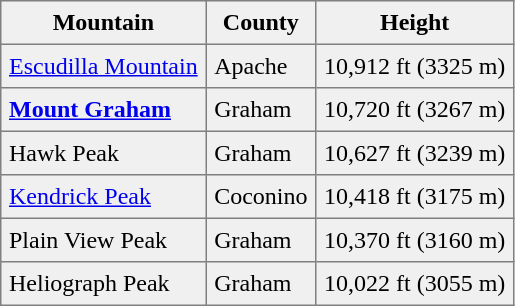<table border=1 cellspacing=0 cellpadding=5 style="border-collapse: collapse; background:#f0f0f0;">
<tr>
<th>Mountain</th>
<th>County</th>
<th>Height</th>
</tr>
<tr>
<td><a href='#'>Escudilla Mountain</a></td>
<td>Apache</td>
<td>10,912 ft (3325 m)</td>
</tr>
<tr>
<td><strong><a href='#'>Mount Graham</a></strong></td>
<td>Graham</td>
<td>10,720 ft (3267 m)</td>
</tr>
<tr>
<td>Hawk Peak</td>
<td>Graham</td>
<td>10,627 ft (3239 m)</td>
</tr>
<tr>
<td><a href='#'>Kendrick Peak</a></td>
<td>Coconino</td>
<td>10,418 ft (3175 m)</td>
</tr>
<tr>
<td>Plain View Peak</td>
<td>Graham</td>
<td>10,370 ft (3160 m)</td>
</tr>
<tr>
<td>Heliograph Peak</td>
<td>Graham</td>
<td>10,022 ft (3055 m)</td>
</tr>
</table>
